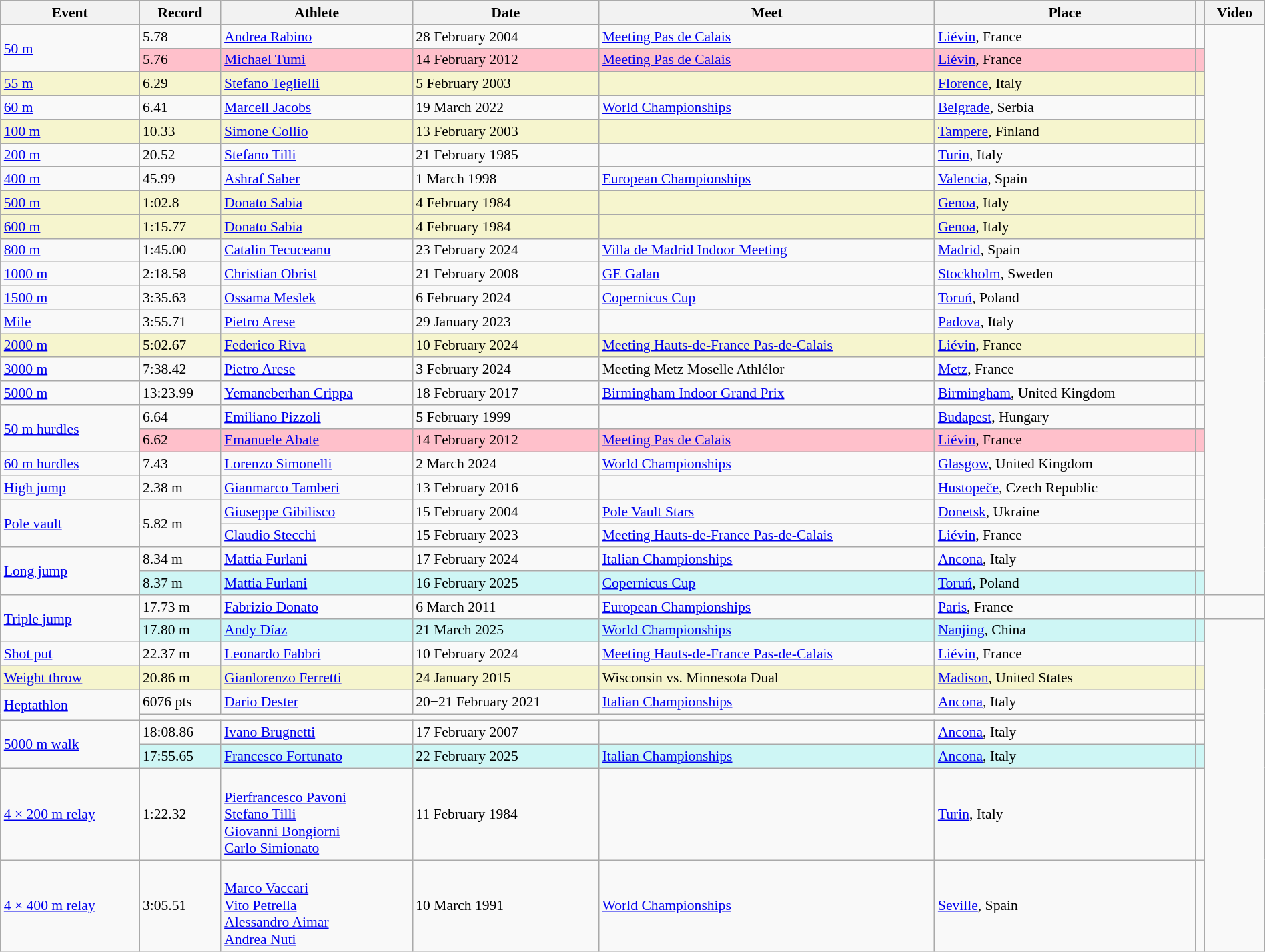<table class="wikitable" style="font-size:90%; width: 100%;">
<tr>
<th>Event</th>
<th>Record</th>
<th>Athlete</th>
<th>Date</th>
<th>Meet</th>
<th>Place</th>
<th></th>
<th>Video</th>
</tr>
<tr>
<td rowspan=2><a href='#'>50 m</a></td>
<td>5.78</td>
<td><a href='#'>Andrea Rabino</a></td>
<td>28 February 2004</td>
<td><a href='#'>Meeting Pas de Calais</a></td>
<td><a href='#'>Liévin</a>, France</td>
<td></td>
</tr>
<tr style="background:pink">
<td>5.76</td>
<td><a href='#'>Michael Tumi</a></td>
<td>14 February 2012</td>
<td><a href='#'>Meeting Pas de Calais</a></td>
<td><a href='#'>Liévin</a>, France</td>
<td></td>
</tr>
<tr style="background:#f6F5CE;">
<td><a href='#'>55 m</a></td>
<td>6.29</td>
<td><a href='#'>Stefano Teglielli</a></td>
<td>5 February 2003</td>
<td></td>
<td><a href='#'>Florence</a>, Italy</td>
<td></td>
</tr>
<tr>
<td><a href='#'>60 m</a></td>
<td>6.41</td>
<td><a href='#'>Marcell Jacobs</a></td>
<td>19 March 2022</td>
<td><a href='#'>World Championships</a></td>
<td><a href='#'>Belgrade</a>, Serbia</td>
<td></td>
</tr>
<tr style="background:#f6F5CE;">
<td><a href='#'>100 m</a></td>
<td>10.33</td>
<td><a href='#'>Simone Collio</a></td>
<td>13 February 2003</td>
<td></td>
<td><a href='#'>Tampere</a>, Finland</td>
<td></td>
</tr>
<tr>
<td><a href='#'>200 m</a></td>
<td>20.52</td>
<td><a href='#'>Stefano Tilli</a></td>
<td>21 February 1985</td>
<td></td>
<td><a href='#'>Turin</a>, Italy</td>
<td></td>
</tr>
<tr>
<td><a href='#'>400 m</a></td>
<td>45.99</td>
<td><a href='#'>Ashraf Saber</a></td>
<td>1 March 1998</td>
<td><a href='#'>European Championships</a></td>
<td><a href='#'>Valencia</a>, Spain</td>
<td></td>
</tr>
<tr style="background:#f6F5CE;">
<td><a href='#'>500 m</a></td>
<td>1:02.8 </td>
<td><a href='#'>Donato Sabia</a></td>
<td>4 February 1984</td>
<td></td>
<td><a href='#'>Genoa</a>, Italy</td>
<td></td>
</tr>
<tr style="background:#f6F5CE;">
<td><a href='#'>600 m</a></td>
<td>1:15.77</td>
<td><a href='#'>Donato Sabia</a></td>
<td>4 February 1984</td>
<td></td>
<td><a href='#'>Genoa</a>, Italy</td>
<td></td>
</tr>
<tr>
<td><a href='#'>800 m</a></td>
<td>1:45.00</td>
<td><a href='#'>Catalin Tecuceanu</a></td>
<td>23 February 2024</td>
<td><a href='#'>Villa de Madrid Indoor Meeting</a></td>
<td><a href='#'>Madrid</a>, Spain</td>
<td></td>
</tr>
<tr>
<td><a href='#'>1000 m</a></td>
<td>2:18.58</td>
<td><a href='#'>Christian Obrist</a></td>
<td>21 February 2008</td>
<td><a href='#'>GE Galan</a></td>
<td><a href='#'>Stockholm</a>, Sweden</td>
<td></td>
</tr>
<tr>
<td><a href='#'>1500 m</a></td>
<td>3:35.63</td>
<td><a href='#'>Ossama Meslek</a></td>
<td>6 February 2024</td>
<td><a href='#'>Copernicus Cup</a></td>
<td><a href='#'>Toruń</a>, Poland</td>
<td></td>
</tr>
<tr>
<td><a href='#'>Mile</a></td>
<td>3:55.71</td>
<td><a href='#'>Pietro Arese</a></td>
<td>29 January 2023</td>
<td></td>
<td><a href='#'>Padova</a>, Italy</td>
<td></td>
</tr>
<tr style="background:#f6F5CE;">
<td><a href='#'>2000 m</a></td>
<td>5:02.67</td>
<td><a href='#'>Federico Riva</a></td>
<td>10 February 2024</td>
<td><a href='#'>Meeting Hauts-de-France Pas-de-Calais</a></td>
<td><a href='#'>Liévin</a>, France</td>
<td></td>
</tr>
<tr>
<td><a href='#'>3000 m</a></td>
<td>7:38.42</td>
<td><a href='#'>Pietro Arese</a></td>
<td>3 February 2024</td>
<td>Meeting Metz Moselle Athlélor</td>
<td><a href='#'>Metz</a>, France</td>
<td></td>
</tr>
<tr>
<td><a href='#'>5000 m</a></td>
<td>13:23.99</td>
<td><a href='#'>Yemaneberhan Crippa</a></td>
<td>18 February 2017</td>
<td><a href='#'>Birmingham Indoor Grand Prix</a></td>
<td><a href='#'>Birmingham</a>, United Kingdom</td>
<td></td>
</tr>
<tr>
<td rowspan=2><a href='#'>50 m hurdles</a></td>
<td>6.64</td>
<td><a href='#'>Emiliano Pizzoli</a></td>
<td>5 February 1999</td>
<td></td>
<td><a href='#'>Budapest</a>, Hungary</td>
<td></td>
</tr>
<tr style="background:pink">
<td>6.62</td>
<td><a href='#'>Emanuele Abate</a></td>
<td>14 February 2012</td>
<td><a href='#'>Meeting Pas de Calais</a></td>
<td><a href='#'>Liévin</a>, France</td>
<td></td>
</tr>
<tr>
<td><a href='#'>60 m hurdles</a></td>
<td>7.43</td>
<td><a href='#'>Lorenzo Simonelli</a></td>
<td>2 March 2024</td>
<td><a href='#'>World Championships</a></td>
<td><a href='#'>Glasgow</a>, United Kingdom</td>
<td></td>
</tr>
<tr>
<td><a href='#'>High jump</a></td>
<td>2.38 m</td>
<td><a href='#'>Gianmarco Tamberi</a></td>
<td>13 February 2016</td>
<td></td>
<td><a href='#'>Hustopeče</a>, Czech Republic</td>
<td></td>
</tr>
<tr>
<td rowspan=2><a href='#'>Pole vault</a></td>
<td rowspan=2>5.82 m</td>
<td><a href='#'>Giuseppe Gibilisco</a></td>
<td>15 February 2004</td>
<td><a href='#'>Pole Vault Stars</a></td>
<td><a href='#'>Donetsk</a>, Ukraine</td>
<td></td>
</tr>
<tr>
<td><a href='#'>Claudio Stecchi</a></td>
<td>15 February 2023</td>
<td><a href='#'>Meeting Hauts-de-France Pas-de-Calais</a></td>
<td><a href='#'>Liévin</a>, France</td>
<td></td>
</tr>
<tr>
<td rowspan=2><a href='#'>Long jump</a></td>
<td>8.34 m</td>
<td><a href='#'>Mattia Furlani</a></td>
<td>17 February 2024</td>
<td><a href='#'>Italian Championships</a></td>
<td><a href='#'>Ancona</a>, Italy</td>
<td></td>
</tr>
<tr style="background:#cef6f5;">
<td>8.37 m</td>
<td><a href='#'>Mattia Furlani</a></td>
<td>16 February 2025</td>
<td><a href='#'>Copernicus Cup</a></td>
<td><a href='#'>Toruń</a>, Poland</td>
<td></td>
</tr>
<tr>
<td rowspan=2><a href='#'>Triple jump</a></td>
<td>17.73 m</td>
<td><a href='#'>Fabrizio Donato</a></td>
<td>6 March 2011</td>
<td><a href='#'>European Championships</a></td>
<td><a href='#'>Paris</a>, France</td>
<td></td>
<td></td>
</tr>
<tr bgcolor=#CEF6F5>
<td>17.80 m</td>
<td><a href='#'>Andy Díaz</a></td>
<td>21 March 2025</td>
<td><a href='#'>World Championships</a></td>
<td><a href='#'>Nanjing</a>, China</td>
<td></td>
</tr>
<tr>
<td><a href='#'>Shot put</a></td>
<td>22.37 m</td>
<td><a href='#'>Leonardo Fabbri</a></td>
<td>10 February 2024</td>
<td><a href='#'>Meeting Hauts-de-France Pas-de-Calais</a></td>
<td><a href='#'>Liévin</a>, France</td>
<td></td>
</tr>
<tr style="background:#f6F5CE;">
<td><a href='#'>Weight throw</a></td>
<td>20.86 m</td>
<td><a href='#'>Gianlorenzo Ferretti</a></td>
<td>24 January 2015</td>
<td>Wisconsin vs. Minnesota Dual</td>
<td><a href='#'>Madison</a>, United States</td>
<td></td>
</tr>
<tr>
<td rowspan=2><a href='#'>Heptathlon</a></td>
<td>6076 pts</td>
<td><a href='#'>Dario Dester</a></td>
<td>20−21 February 2021</td>
<td><a href='#'>Italian Championships</a></td>
<td><a href='#'>Ancona</a>, Italy</td>
<td></td>
</tr>
<tr>
<td colspan=5></td>
<td></td>
</tr>
<tr>
<td rowspan=2><a href='#'>5000 m walk</a></td>
<td>18:08.86</td>
<td><a href='#'>Ivano Brugnetti</a></td>
<td>17 February 2007</td>
<td></td>
<td><a href='#'>Ancona</a>, Italy</td>
<td></td>
</tr>
<tr style="background:#cef6f5;">
<td>17:55.65</td>
<td><a href='#'>Francesco Fortunato</a></td>
<td>22 February 2025</td>
<td><a href='#'>Italian Championships</a></td>
<td><a href='#'>Ancona</a>, Italy</td>
<td></td>
</tr>
<tr>
<td><a href='#'>4 × 200 m relay</a></td>
<td>1:22.32</td>
<td><br><a href='#'>Pierfrancesco Pavoni</a><br><a href='#'>Stefano Tilli</a><br><a href='#'>Giovanni Bongiorni</a><br><a href='#'>Carlo Simionato</a></td>
<td>11 February 1984</td>
<td></td>
<td><a href='#'>Turin</a>, Italy</td>
<td></td>
</tr>
<tr>
<td><a href='#'>4 × 400 m relay</a></td>
<td>3:05.51</td>
<td><br><a href='#'>Marco Vaccari</a><br><a href='#'>Vito Petrella</a><br><a href='#'>Alessandro Aimar</a><br><a href='#'>Andrea Nuti</a></td>
<td>10 March 1991</td>
<td><a href='#'>World Championships</a></td>
<td><a href='#'>Seville</a>, Spain</td>
<td></td>
</tr>
</table>
